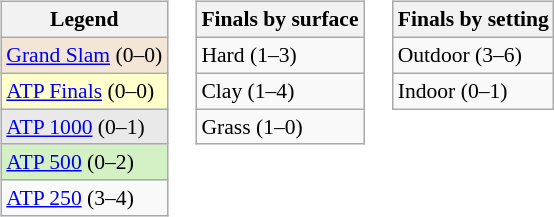<table>
<tr valign=top>
<td><br><table class=wikitable style=font-size:90%>
<tr>
<th>Legend</th>
</tr>
<tr style=background:#f3e6d7>
<td><a href='#'>Grand Slam</a> (0–0)</td>
</tr>
<tr style=background:#ffffcc>
<td><a href='#'>ATP Finals</a> (0–0)</td>
</tr>
<tr style=background:#e9e9e9>
<td><a href='#'>ATP 1000</a> (0–1)</td>
</tr>
<tr style=background:#d4f1c5>
<td><a href='#'>ATP 500</a> (0–2)</td>
</tr>
<tr>
<td><a href='#'>ATP 250</a> (3–4)</td>
</tr>
</table>
</td>
<td><br><table class=wikitable style=font-size:90%>
<tr>
<th>Finals by surface</th>
</tr>
<tr>
<td>Hard (1–3)</td>
</tr>
<tr>
<td>Clay (1–4)</td>
</tr>
<tr>
<td>Grass (1–0)</td>
</tr>
</table>
</td>
<td><br><table class=wikitable style=font-size:90%>
<tr>
<th>Finals by setting</th>
</tr>
<tr>
<td>Outdoor (3–6)</td>
</tr>
<tr>
<td>Indoor (0–1)</td>
</tr>
</table>
</td>
</tr>
</table>
